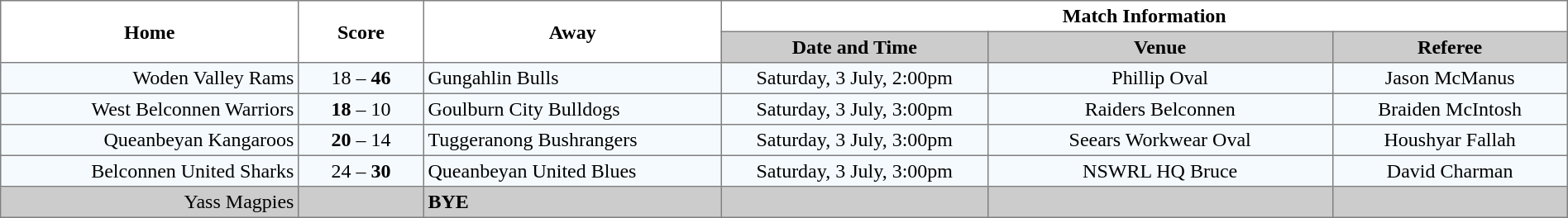<table width="100%" cellspacing="0" cellpadding="3" border="1" style="border-collapse:collapse;  text-align:center;">
<tr>
<th rowspan="2" width="19%">Home</th>
<th rowspan="2" width="8%">Score</th>
<th rowspan="2" width="19%">Away</th>
<th colspan="3">Match Information</th>
</tr>
<tr bgcolor="#CCCCCC">
<th width="17%">Date and Time</th>
<th width="22%">Venue</th>
<th width="50%">Referee</th>
</tr>
<tr style="text-align:center; background:#f5faff;">
<td align="right">Woden Valley Rams </td>
<td>18 – <strong>46</strong></td>
<td align="left"> Gungahlin Bulls</td>
<td>Saturday, 3 July, 2:00pm</td>
<td>Phillip Oval</td>
<td>Jason McManus</td>
</tr>
<tr style="text-align:center; background:#f5faff;">
<td align="right">West Belconnen Warriors </td>
<td><strong>18</strong> – 10</td>
<td align="left"> Goulburn City Bulldogs</td>
<td>Saturday, 3 July, 3:00pm</td>
<td>Raiders Belconnen</td>
<td>Braiden McIntosh</td>
</tr>
<tr style="text-align:center; background:#f5faff;">
<td align="right">Queanbeyan Kangaroos </td>
<td><strong>20</strong> – 14</td>
<td align="left"> Tuggeranong Bushrangers</td>
<td>Saturday, 3 July, 3:00pm</td>
<td>Seears Workwear Oval</td>
<td>Houshyar Fallah</td>
</tr>
<tr style="text-align:center; background:#f5faff;">
<td align="right">Belconnen United Sharks </td>
<td>24 – <strong>30</strong></td>
<td align="left"> Queanbeyan United Blues</td>
<td>Saturday, 3 July, 3:00pm</td>
<td>NSWRL HQ Bruce</td>
<td>David Charman</td>
</tr>
<tr style="text-align:center; background:#CCCCCC;">
<td align="right">Yass Magpies </td>
<td></td>
<td align="left"><strong>BYE</strong></td>
<td></td>
<td></td>
<td></td>
</tr>
</table>
